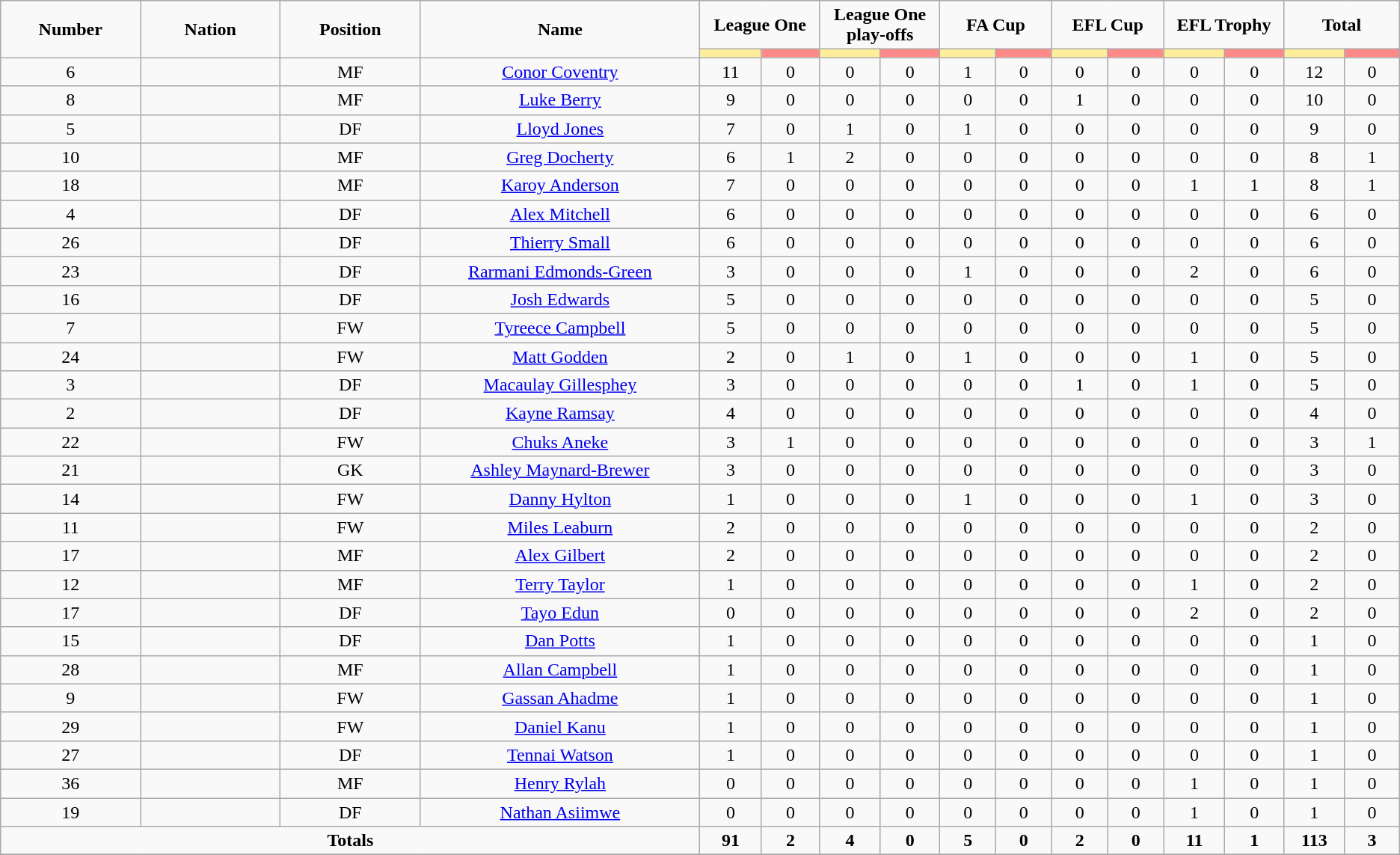<table class="wikitable" style="text-align:center;">
<tr style="text-align:center;">
<td rowspan="2"  style="width:10%; "><strong>Number</strong></td>
<td rowspan="2"  style="width:10%; "><strong>Nation</strong></td>
<td rowspan="2"  style="width:10%; "><strong>Position</strong></td>
<td rowspan="2"  style="width:20%; "><strong>Name</strong></td>
<td colspan="2"><strong>League One</strong></td>
<td colspan="2"><strong>League One play-offs</strong></td>
<td colspan="2"><strong>FA Cup</strong></td>
<td colspan="2"><strong>EFL Cup</strong></td>
<td colspan="2"><strong>EFL Trophy</strong></td>
<td colspan="2"><strong>Total</strong></td>
</tr>
<tr>
<th style="width:60px; background:#fe9;"></th>
<th style="width:60px; background:#ff8888;"></th>
<th style="width:60px; background:#fe9;"></th>
<th style="width:60px; background:#ff8888;"></th>
<th style="width:60px; background:#fe9;"></th>
<th style="width:60px; background:#ff8888;"></th>
<th style="width:60px; background:#fe9;"></th>
<th style="width:60px; background:#ff8888;"></th>
<th style="width:60px; background:#fe9;"></th>
<th style="width:60px; background:#ff8888;"></th>
<th style="width:60px; background:#fe9;"></th>
<th style="width:60px; background:#ff8888;"></th>
</tr>
<tr>
<td>6</td>
<td></td>
<td>MF</td>
<td><a href='#'>Conor Coventry</a></td>
<td>11</td>
<td>0</td>
<td>0</td>
<td>0</td>
<td>1</td>
<td>0</td>
<td>0</td>
<td>0</td>
<td>0</td>
<td>0</td>
<td>12</td>
<td>0</td>
</tr>
<tr>
<td>8</td>
<td></td>
<td>MF</td>
<td><a href='#'>Luke Berry</a></td>
<td>9</td>
<td>0</td>
<td>0</td>
<td>0</td>
<td>0</td>
<td>0</td>
<td>1</td>
<td>0</td>
<td>0</td>
<td>0</td>
<td>10</td>
<td>0</td>
</tr>
<tr>
<td>5</td>
<td></td>
<td>DF</td>
<td><a href='#'>Lloyd Jones</a></td>
<td>7</td>
<td>0</td>
<td>1</td>
<td>0</td>
<td>1</td>
<td>0</td>
<td>0</td>
<td>0</td>
<td>0</td>
<td>0</td>
<td>9</td>
<td>0</td>
</tr>
<tr>
<td>10</td>
<td></td>
<td>MF</td>
<td><a href='#'>Greg Docherty</a></td>
<td>6</td>
<td>1</td>
<td>2</td>
<td>0</td>
<td>0</td>
<td>0</td>
<td>0</td>
<td>0</td>
<td>0</td>
<td>0</td>
<td>8</td>
<td>1</td>
</tr>
<tr>
<td>18</td>
<td></td>
<td>MF</td>
<td><a href='#'>Karoy Anderson</a></td>
<td>7</td>
<td>0</td>
<td>0</td>
<td>0</td>
<td>0</td>
<td>0</td>
<td>0</td>
<td>0</td>
<td>1</td>
<td>1</td>
<td>8</td>
<td>1</td>
</tr>
<tr>
<td>4</td>
<td></td>
<td>DF</td>
<td><a href='#'>Alex Mitchell</a></td>
<td>6</td>
<td>0</td>
<td>0</td>
<td>0</td>
<td>0</td>
<td>0</td>
<td>0</td>
<td>0</td>
<td>0</td>
<td>0</td>
<td>6</td>
<td>0</td>
</tr>
<tr>
<td>26</td>
<td></td>
<td>DF</td>
<td><a href='#'>Thierry Small</a></td>
<td>6</td>
<td>0</td>
<td>0</td>
<td>0</td>
<td>0</td>
<td>0</td>
<td>0</td>
<td>0</td>
<td>0</td>
<td>0</td>
<td>6</td>
<td>0</td>
</tr>
<tr>
<td>23</td>
<td></td>
<td>DF</td>
<td><a href='#'>Rarmani Edmonds-Green</a></td>
<td>3</td>
<td>0</td>
<td>0</td>
<td>0</td>
<td>1</td>
<td>0</td>
<td>0</td>
<td>0</td>
<td>2</td>
<td>0</td>
<td>6</td>
<td>0</td>
</tr>
<tr>
<td>16</td>
<td></td>
<td>DF</td>
<td><a href='#'>Josh Edwards</a></td>
<td>5</td>
<td>0</td>
<td>0</td>
<td>0</td>
<td>0</td>
<td>0</td>
<td>0</td>
<td>0</td>
<td>0</td>
<td>0</td>
<td>5</td>
<td>0</td>
</tr>
<tr>
<td>7</td>
<td></td>
<td>FW</td>
<td><a href='#'>Tyreece Campbell</a></td>
<td>5</td>
<td>0</td>
<td>0</td>
<td>0</td>
<td>0</td>
<td>0</td>
<td>0</td>
<td>0</td>
<td>0</td>
<td>0</td>
<td>5</td>
<td>0</td>
</tr>
<tr>
<td>24</td>
<td></td>
<td>FW</td>
<td><a href='#'>Matt Godden</a></td>
<td>2</td>
<td>0</td>
<td>1</td>
<td>0</td>
<td>1</td>
<td>0</td>
<td>0</td>
<td>0</td>
<td>1</td>
<td>0</td>
<td>5</td>
<td>0</td>
</tr>
<tr>
<td>3</td>
<td></td>
<td>DF</td>
<td><a href='#'>Macaulay Gillesphey</a></td>
<td>3</td>
<td>0</td>
<td>0</td>
<td>0</td>
<td>0</td>
<td>0</td>
<td>1</td>
<td>0</td>
<td>1</td>
<td>0</td>
<td>5</td>
<td>0</td>
</tr>
<tr>
<td>2</td>
<td></td>
<td>DF</td>
<td><a href='#'>Kayne Ramsay</a></td>
<td>4</td>
<td>0</td>
<td>0</td>
<td>0</td>
<td>0</td>
<td>0</td>
<td>0</td>
<td>0</td>
<td>0</td>
<td>0</td>
<td>4</td>
<td>0</td>
</tr>
<tr>
<td>22</td>
<td></td>
<td>FW</td>
<td><a href='#'>Chuks Aneke</a></td>
<td>3</td>
<td>1</td>
<td>0</td>
<td>0</td>
<td>0</td>
<td>0</td>
<td>0</td>
<td>0</td>
<td>0</td>
<td>0</td>
<td>3</td>
<td>1</td>
</tr>
<tr>
<td>21</td>
<td></td>
<td>GK</td>
<td><a href='#'>Ashley Maynard-Brewer</a></td>
<td>3</td>
<td>0</td>
<td>0</td>
<td>0</td>
<td>0</td>
<td>0</td>
<td>0</td>
<td>0</td>
<td>0</td>
<td>0</td>
<td>3</td>
<td>0</td>
</tr>
<tr>
<td>14</td>
<td></td>
<td>FW</td>
<td><a href='#'>Danny Hylton</a></td>
<td>1</td>
<td>0</td>
<td>0</td>
<td>0</td>
<td>1</td>
<td>0</td>
<td>0</td>
<td>0</td>
<td>1</td>
<td>0</td>
<td>3</td>
<td>0</td>
</tr>
<tr>
<td>11</td>
<td></td>
<td>FW</td>
<td><a href='#'>Miles Leaburn</a></td>
<td>2</td>
<td>0</td>
<td>0</td>
<td>0</td>
<td>0</td>
<td>0</td>
<td>0</td>
<td>0</td>
<td>0</td>
<td>0</td>
<td>2</td>
<td>0</td>
</tr>
<tr>
<td>17</td>
<td></td>
<td>MF</td>
<td><a href='#'>Alex Gilbert</a></td>
<td>2</td>
<td>0</td>
<td>0</td>
<td>0</td>
<td>0</td>
<td>0</td>
<td>0</td>
<td>0</td>
<td>0</td>
<td>0</td>
<td>2</td>
<td>0</td>
</tr>
<tr>
<td>12</td>
<td></td>
<td>MF</td>
<td><a href='#'>Terry Taylor</a></td>
<td>1</td>
<td>0</td>
<td>0</td>
<td>0</td>
<td>0</td>
<td>0</td>
<td>0</td>
<td>0</td>
<td>1</td>
<td>0</td>
<td>2</td>
<td>0</td>
</tr>
<tr>
<td>17</td>
<td></td>
<td>DF</td>
<td><a href='#'>Tayo Edun</a></td>
<td>0</td>
<td>0</td>
<td>0</td>
<td>0</td>
<td>0</td>
<td>0</td>
<td>0</td>
<td>0</td>
<td>2</td>
<td>0</td>
<td>2</td>
<td>0</td>
</tr>
<tr>
<td>15</td>
<td></td>
<td>DF</td>
<td><a href='#'>Dan Potts</a></td>
<td>1</td>
<td>0</td>
<td>0</td>
<td>0</td>
<td>0</td>
<td>0</td>
<td>0</td>
<td>0</td>
<td>0</td>
<td>0</td>
<td>1</td>
<td>0</td>
</tr>
<tr>
<td>28</td>
<td></td>
<td>MF</td>
<td><a href='#'>Allan Campbell</a></td>
<td>1</td>
<td>0</td>
<td>0</td>
<td>0</td>
<td>0</td>
<td>0</td>
<td>0</td>
<td>0</td>
<td>0</td>
<td>0</td>
<td>1</td>
<td>0</td>
</tr>
<tr>
<td>9</td>
<td></td>
<td>FW</td>
<td><a href='#'>Gassan Ahadme</a></td>
<td>1</td>
<td>0</td>
<td>0</td>
<td>0</td>
<td>0</td>
<td>0</td>
<td>0</td>
<td>0</td>
<td>0</td>
<td>0</td>
<td>1</td>
<td>0</td>
</tr>
<tr>
<td>29</td>
<td></td>
<td>FW</td>
<td><a href='#'>Daniel Kanu</a></td>
<td>1</td>
<td>0</td>
<td>0</td>
<td>0</td>
<td>0</td>
<td>0</td>
<td>0</td>
<td>0</td>
<td>0</td>
<td>0</td>
<td>1</td>
<td>0</td>
</tr>
<tr>
<td>27</td>
<td></td>
<td>DF</td>
<td><a href='#'>Tennai Watson</a></td>
<td>1</td>
<td>0</td>
<td>0</td>
<td>0</td>
<td>0</td>
<td>0</td>
<td>0</td>
<td>0</td>
<td>0</td>
<td>0</td>
<td>1</td>
<td>0</td>
</tr>
<tr>
<td>36</td>
<td></td>
<td>MF</td>
<td><a href='#'>Henry Rylah</a></td>
<td>0</td>
<td>0</td>
<td>0</td>
<td>0</td>
<td>0</td>
<td>0</td>
<td>0</td>
<td>0</td>
<td>1</td>
<td>0</td>
<td>1</td>
<td>0</td>
</tr>
<tr>
<td>19</td>
<td></td>
<td>DF</td>
<td><a href='#'>Nathan Asiimwe</a></td>
<td>0</td>
<td>0</td>
<td>0</td>
<td>0</td>
<td>0</td>
<td>0</td>
<td>0</td>
<td>0</td>
<td>1</td>
<td>0</td>
<td>1</td>
<td>0</td>
</tr>
<tr>
<td colspan="4"><strong>Totals</strong></td>
<td><strong>91</strong></td>
<td><strong>2</strong></td>
<td><strong>4</strong></td>
<td><strong>0</strong></td>
<td><strong>5</strong></td>
<td><strong>0</strong></td>
<td><strong>2</strong></td>
<td><strong>0</strong></td>
<td><strong>11</strong></td>
<td><strong>1</strong></td>
<td><strong>113</strong></td>
<td><strong>3</strong></td>
</tr>
<tr>
</tr>
</table>
